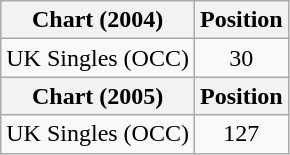<table class="wikitable">
<tr>
<th>Chart (2004)</th>
<th>Position</th>
</tr>
<tr>
<td>UK Singles (OCC)</td>
<td style="text-align:center;">30</td>
</tr>
<tr>
<th>Chart (2005)</th>
<th>Position</th>
</tr>
<tr>
<td>UK Singles (OCC)</td>
<td style="text-align:center;">127</td>
</tr>
</table>
